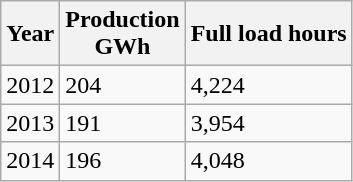<table class="wikitable">
<tr>
<th>Year</th>
<th>Production<br>GWh</th>
<th>Full load hours</th>
</tr>
<tr>
<td>2012</td>
<td>204</td>
<td>4,224</td>
</tr>
<tr>
<td>2013</td>
<td>191</td>
<td>3,954</td>
</tr>
<tr>
<td>2014</td>
<td>196</td>
<td>4,048</td>
</tr>
</table>
